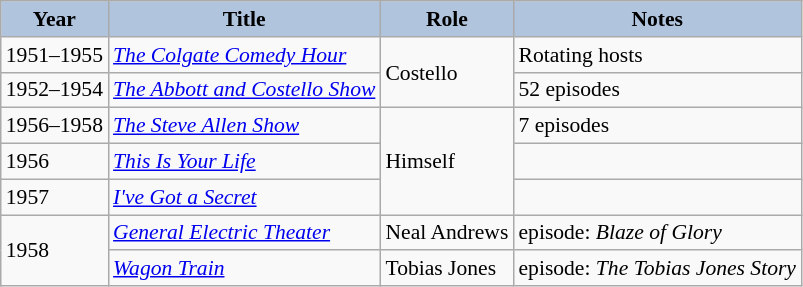<table class="wikitable" style="font-size:90%;">
<tr>
<th style="background:#B0C4DE;">Year</th>
<th style="background:#B0C4DE;">Title</th>
<th style="background:#B0C4DE;">Role</th>
<th style="background:#B0C4DE;">Notes</th>
</tr>
<tr>
<td>1951–1955</td>
<td><em><a href='#'>The Colgate Comedy Hour</a></em></td>
<td rowspan="2">Costello</td>
<td>Rotating hosts</td>
</tr>
<tr>
<td>1952–1954</td>
<td><em><a href='#'>The Abbott and Costello Show</a></em></td>
<td>52 episodes</td>
</tr>
<tr>
<td>1956–1958</td>
<td><em><a href='#'>The Steve Allen Show</a></em></td>
<td rowspan="3">Himself</td>
<td>7 episodes</td>
</tr>
<tr>
<td>1956</td>
<td><em><a href='#'>This Is Your Life</a></em></td>
<td></td>
</tr>
<tr>
<td>1957</td>
<td><em><a href='#'>I've Got a Secret</a></em></td>
<td></td>
</tr>
<tr>
<td rowspan="2">1958</td>
<td><em><a href='#'>General Electric Theater</a></em></td>
<td>Neal Andrews</td>
<td>episode: <em>Blaze of Glory</em></td>
</tr>
<tr>
<td><em><a href='#'>Wagon Train</a></em></td>
<td>Tobias Jones</td>
<td>episode: <em>The Tobias Jones Story</em></td>
</tr>
</table>
